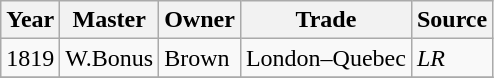<table class=" wikitable">
<tr>
<th>Year</th>
<th>Master</th>
<th>Owner</th>
<th>Trade</th>
<th>Source</th>
</tr>
<tr>
<td>1819</td>
<td>W.Bonus</td>
<td>Brown</td>
<td>London–Quebec</td>
<td><em>LR</em></td>
</tr>
<tr>
</tr>
</table>
